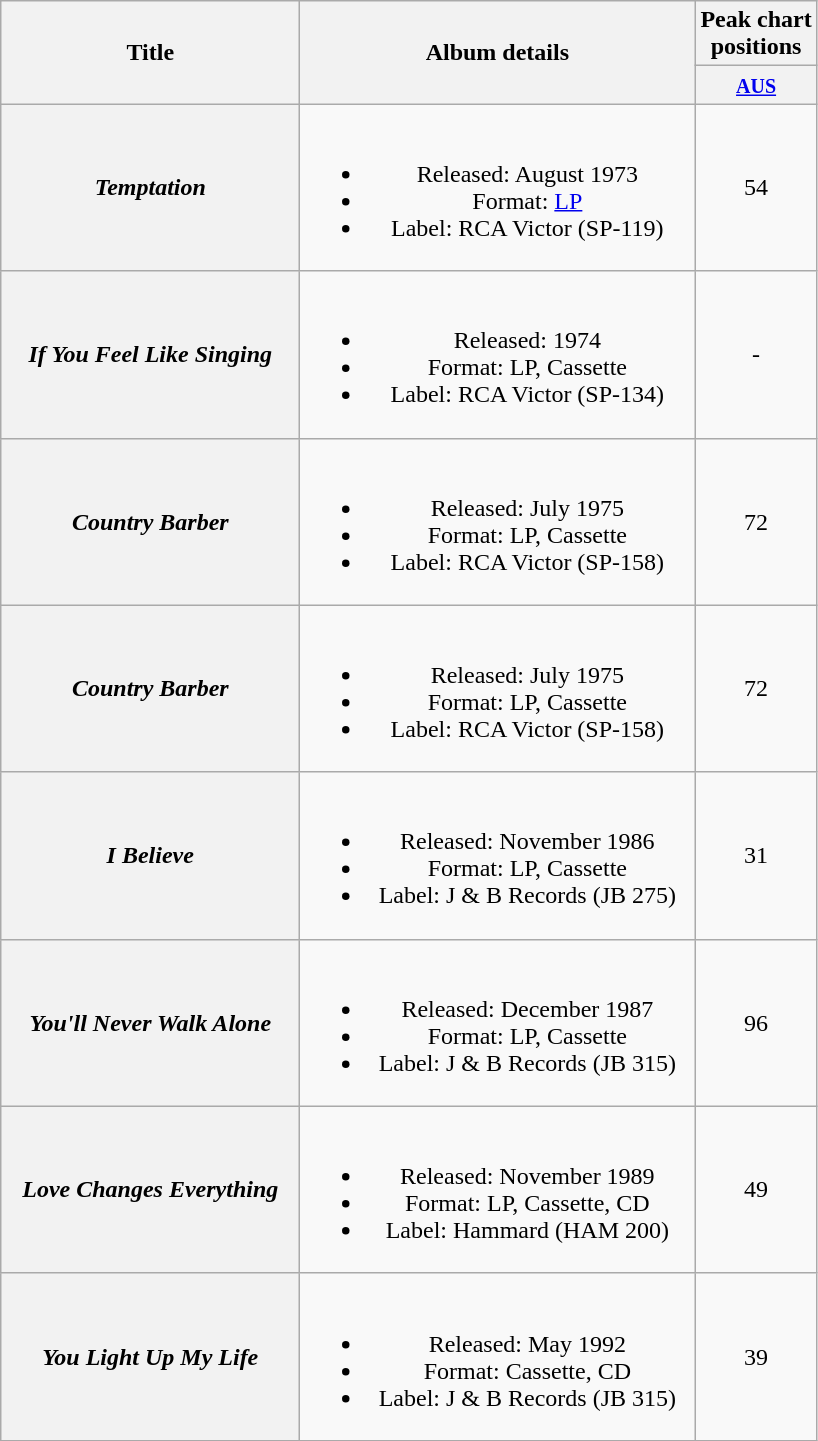<table class="wikitable plainrowheaders" style="text-align:center;" border="1">
<tr>
<th scope="col" rowspan="2" style="width:12em;">Title</th>
<th scope="col" rowspan="2" style="width:16em;">Album details</th>
<th scope="col" colspan="1">Peak chart<br>positions</th>
</tr>
<tr>
<th scope="col" style="text-align:center;"><small><a href='#'>AUS</a></small><br></th>
</tr>
<tr>
<th scope="row"><em>Temptation</em></th>
<td><br><ul><li>Released: August 1973</li><li>Format: <a href='#'>LP</a></li><li>Label: RCA Victor (SP-119)</li></ul></td>
<td align="center">54</td>
</tr>
<tr>
<th scope="row"><em>If You Feel Like Singing</em></th>
<td><br><ul><li>Released: 1974</li><li>Format: LP, Cassette</li><li>Label: RCA Victor (SP-134)</li></ul></td>
<td align="center">-</td>
</tr>
<tr>
<th scope="row"><em>Country Barber</em></th>
<td><br><ul><li>Released: July 1975</li><li>Format: LP, Cassette</li><li>Label: RCA Victor (SP-158)</li></ul></td>
<td align="center">72</td>
</tr>
<tr>
<th scope="row"><em>Country Barber</em></th>
<td><br><ul><li>Released: July 1975</li><li>Format: LP, Cassette</li><li>Label: RCA Victor (SP-158)</li></ul></td>
<td align="center">72</td>
</tr>
<tr>
<th scope="row"><em>I Believe</em></th>
<td><br><ul><li>Released: November 1986</li><li>Format: LP, Cassette</li><li>Label: J & B Records (JB 275)</li></ul></td>
<td align="center">31</td>
</tr>
<tr>
<th scope="row"><em>You'll Never Walk Alone</em></th>
<td><br><ul><li>Released: December 1987</li><li>Format: LP, Cassette</li><li>Label: J & B Records (JB 315)</li></ul></td>
<td align="center">96</td>
</tr>
<tr>
<th scope="row"><em>Love Changes Everything</em></th>
<td><br><ul><li>Released: November 1989</li><li>Format: LP, Cassette, CD</li><li>Label: Hammard (HAM 200)</li></ul></td>
<td align="center">49</td>
</tr>
<tr>
<th scope="row"><em>You Light Up My Life</em></th>
<td><br><ul><li>Released: May 1992</li><li>Format: Cassette, CD</li><li>Label: J & B Records (JB 315)</li></ul></td>
<td align="center">39</td>
</tr>
</table>
